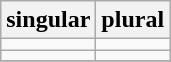<table class="wikitable">
<tr>
<th>singular</th>
<th>plural</th>
</tr>
<tr>
<td></td>
<td></td>
</tr>
<tr>
<td></td>
<td></td>
</tr>
<tr>
</tr>
</table>
